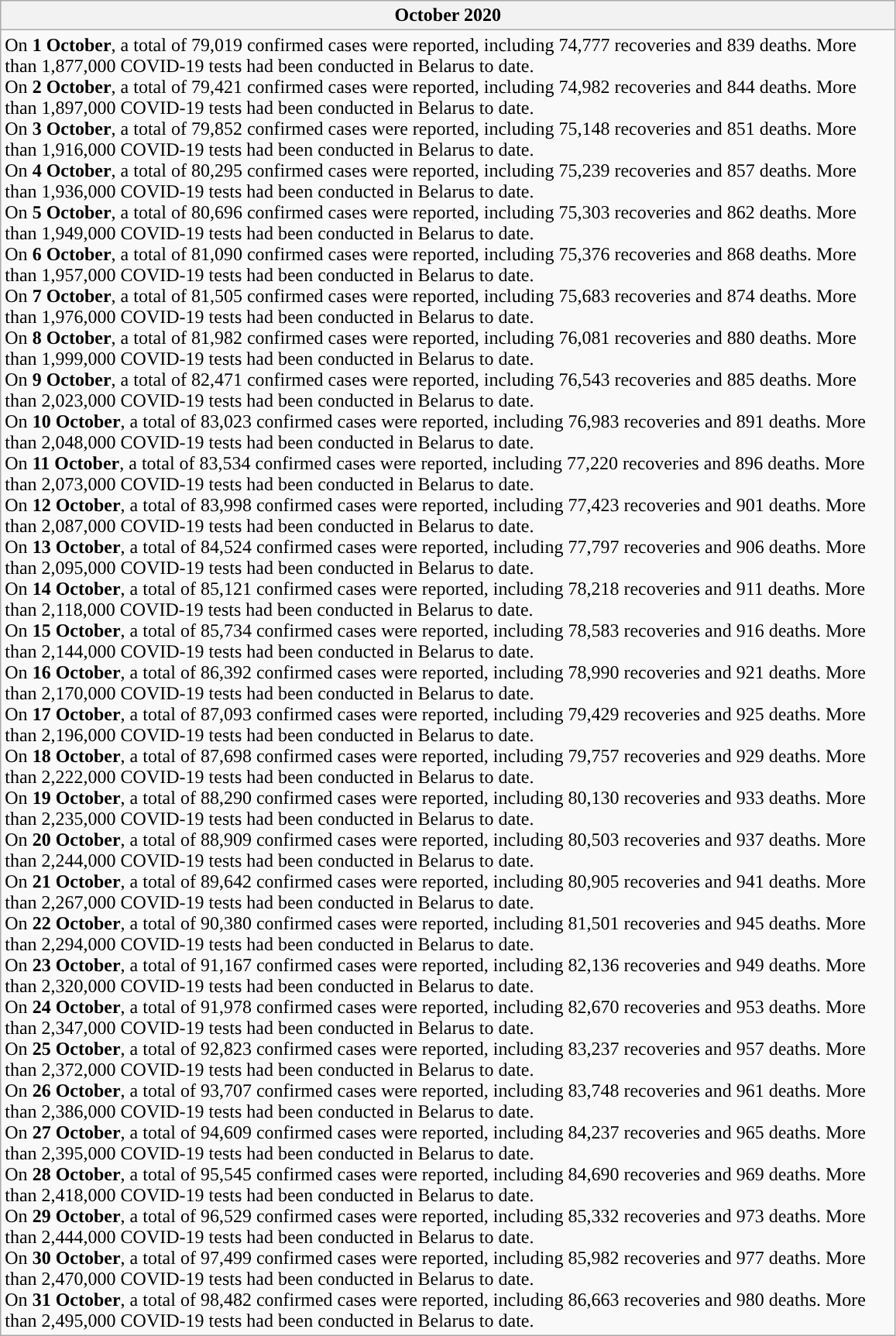<table class="wikitable mw-collapsible mw-collapsed" style="width: 61%">
<tr>
<th>October 2020</th>
</tr>
<tr>
<td>On <strong>1 October</strong>, a total of 79,019 confirmed cases were reported, including 74,777 recoveries and 839 deaths. More than 1,877,000 COVID-19 tests had been conducted in Belarus to date.<br>On <strong>2 October</strong>, a total of 79,421 confirmed cases were reported, including 74,982 recoveries and 844 deaths. More than 1,897,000 COVID-19 tests had been conducted in Belarus to date.<br>On <strong>3 October</strong>, a total of 79,852 confirmed cases were reported, including 75,148 recoveries and 851 deaths. More than 1,916,000 COVID-19 tests had been conducted in Belarus to date.<br>On <strong>4 October</strong>, a total of 80,295 confirmed cases were reported, including 75,239 recoveries and 857 deaths. More than 1,936,000 COVID-19 tests had been conducted in Belarus to date.<br>On <strong>5 October</strong>, a total of 80,696 confirmed cases were reported, including 75,303 recoveries and 862 deaths. More than 1,949,000 COVID-19 tests had been conducted in Belarus to date.<br>On <strong>6 October</strong>, a total of 81,090 confirmed cases were reported, including 75,376 recoveries and 868 deaths. More than 1,957,000 COVID-19 tests had been conducted in Belarus to date.<br>On <strong>7 October</strong>, a total of 81,505 confirmed cases were reported, including 75,683 recoveries and 874 deaths. More than 1,976,000 COVID-19 tests had been conducted in Belarus to date.<br>On <strong>8 October</strong>, a total of 81,982 confirmed cases were reported, including 76,081 recoveries and 880 deaths. More than 1,999,000 COVID-19 tests had been conducted in Belarus to date.<br>On <strong>9 October</strong>, a total of 82,471 confirmed cases were reported, including 76,543 recoveries and 885 deaths. More than 2,023,000 COVID-19 tests had been conducted in Belarus to date.<br>On <strong>10 October</strong>, a total of 83,023 confirmed cases were reported, including 76,983 recoveries and 891 deaths. More than 2,048,000 COVID-19 tests had been conducted in Belarus to date.<br>On <strong>11 October</strong>, a total of 83,534 confirmed cases were reported, including 77,220 recoveries and 896 deaths. More than 2,073,000 COVID-19 tests had been conducted in Belarus to date.<br>On <strong>12 October</strong>, a total of 83,998 confirmed cases were reported, including 77,423 recoveries and 901 deaths. More than 2,087,000 COVID-19 tests had been conducted in Belarus to date.<br>On <strong>13 October</strong>, a total of 84,524 confirmed cases were reported, including 77,797 recoveries and 906 deaths. More than 2,095,000 COVID-19 tests had been conducted in Belarus to date.<br>On <strong>14 October</strong>, a total of 85,121 confirmed cases were reported, including 78,218 recoveries and 911 deaths. More than 2,118,000 COVID-19 tests had been conducted in Belarus to date.<br>On <strong>15 October</strong>, a total of 85,734 confirmed cases were reported, including 78,583 recoveries and 916 deaths. More than 2,144,000 COVID-19 tests had been conducted in Belarus to date.<br>On <strong>16 October</strong>, a total of 86,392 confirmed cases were reported, including 78,990 recoveries and 921 deaths. More than 2,170,000 COVID-19 tests had been conducted in Belarus to date.<br>On <strong>17 October</strong>, a total of 87,093 confirmed cases were reported, including 79,429 recoveries and 925 deaths. More than 2,196,000 COVID-19 tests had been conducted in Belarus to date.<br>On <strong>18 October</strong>, a total of 87,698 confirmed cases were reported, including 79,757 recoveries and 929 deaths. More than 2,222,000 COVID-19 tests had been conducted in Belarus to date.<br>On <strong>19 October</strong>, a total of 88,290 confirmed cases were reported, including 80,130 recoveries and 933 deaths. More than 2,235,000 COVID-19 tests had been conducted in Belarus to date.<br>On <strong>20 October</strong>, a total of 88,909 confirmed cases were reported, including 80,503 recoveries and 937 deaths. More than 2,244,000 COVID-19 tests had been conducted in Belarus to date.<br>On <strong>21 October</strong>, a total of 89,642 confirmed cases were reported, including 80,905 recoveries and 941 deaths. More than 2,267,000 COVID-19 tests had been conducted in Belarus to date.<br>On <strong>22 October</strong>, a total of 90,380 confirmed cases were reported, including 81,501 recoveries and 945 deaths. More than 2,294,000 COVID-19 tests had been conducted in Belarus to date.<br>On <strong>23 October</strong>, a total of 91,167 confirmed cases were reported, including 82,136 recoveries and 949 deaths. More than 2,320,000 COVID-19 tests had been conducted in Belarus to date.<br>On <strong>24 October</strong>, a total of 91,978 confirmed cases were reported, including 82,670 recoveries and 953 deaths. More than 2,347,000 COVID-19 tests had been conducted in Belarus to date.<br>On <strong>25 October</strong>, a total of 92,823 confirmed cases were reported, including 83,237 recoveries and 957 deaths. More than 2,372,000 COVID-19 tests had been conducted in Belarus to date.<br>On <strong>26 October</strong>, a total of 93,707 confirmed cases were reported, including 83,748 recoveries and 961 deaths. More than 2,386,000 COVID-19 tests had been conducted in Belarus to date.<br>On <strong>27 October</strong>, a total of 94,609 confirmed cases were reported, including 84,237 recoveries and 965 deaths. More than 2,395,000 COVID-19 tests had been conducted in Belarus to date.<br>On <strong>28 October</strong>, a total of 95,545 confirmed cases were reported, including 84,690 recoveries and 969 deaths. More than 2,418,000 COVID-19 tests had been conducted in Belarus to date.<br>On <strong>29 October</strong>, a total of 96,529 confirmed cases were reported, including 85,332 recoveries and 973 deaths. More than 2,444,000 COVID-19 tests had been conducted in Belarus to date.<br>On <strong>30 October</strong>, a total of 97,499 confirmed cases were reported, including 85,982 recoveries and 977 deaths. More than 2,470,000 COVID-19 tests had been conducted in Belarus to date.<br>On <strong>31 October</strong>, a total of 98,482 confirmed cases were reported, including 86,663 recoveries and 980 deaths. More than 2,495,000 COVID-19 tests had been conducted in Belarus to date.</td>
</tr>
</table>
